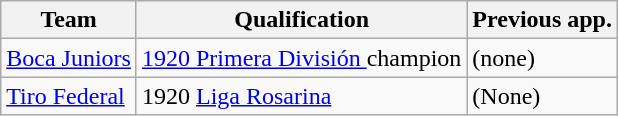<table class="wikitable">
<tr>
<th width=>Team</th>
<th width=>Qualification</th>
<th width=>Previous app.</th>
</tr>
<tr>
<td><a href='#'>Boca Juniors</a></td>
<td><a href='#'>1920 Primera División </a> champion</td>
<td>(none)</td>
</tr>
<tr>
<td><a href='#'>Tiro Federal</a></td>
<td>1920 <a href='#'>Liga Rosarina</a></td>
<td>(None)</td>
</tr>
</table>
